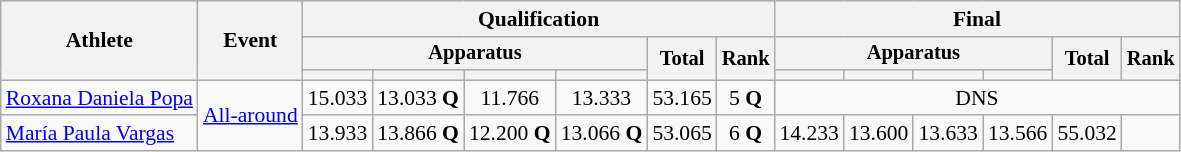<table class="wikitable" style="font-size:90%">
<tr>
<th rowspan=3>Athlete</th>
<th rowspan=3>Event</th>
<th colspan=6>Qualification</th>
<th colspan=6>Final</th>
</tr>
<tr style="font-size:95%">
<th colspan=4>Apparatus</th>
<th rowspan=2>Total</th>
<th rowspan=2>Rank</th>
<th colspan=4>Apparatus</th>
<th rowspan=2>Total</th>
<th rowspan=2>Rank</th>
</tr>
<tr style="font-size:95%">
<th></th>
<th></th>
<th></th>
<th></th>
<th></th>
<th></th>
<th></th>
<th></th>
</tr>
<tr align=center>
<td align=left><a href='#'>Roxana Daniela Popa</a></td>
<td align=left rowspan=2><a href='#'>All-around</a></td>
<td>15.033</td>
<td>13.033 <strong>Q</strong></td>
<td>11.766</td>
<td>13.333</td>
<td>53.165</td>
<td>5 <strong>Q</strong></td>
<td colspan=6>DNS</td>
</tr>
<tr align=center>
<td align=left><a href='#'>María Paula Vargas</a></td>
<td>13.933</td>
<td>13.866 <strong>Q</strong></td>
<td>12.200 <strong>Q</strong></td>
<td>13.066 <strong>Q</strong></td>
<td>53.065</td>
<td>6 <strong>Q</strong></td>
<td>14.233</td>
<td>13.600</td>
<td>13.633</td>
<td>13.566</td>
<td>55.032</td>
<td></td>
</tr>
</table>
